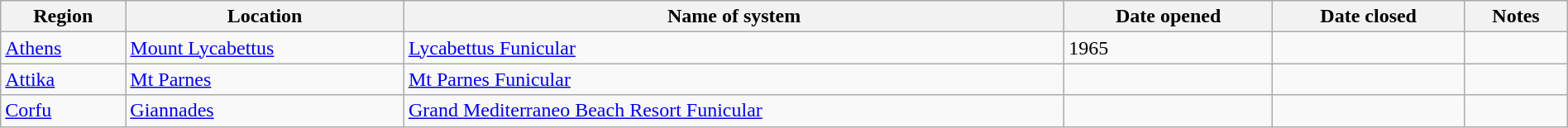<table class="wikitable" width=100%>
<tr>
<th>Region</th>
<th>Location</th>
<th>Name of system</th>
<th>Date opened</th>
<th>Date closed</th>
<th>Notes</th>
</tr>
<tr>
<td><a href='#'>Athens</a></td>
<td><a href='#'>Mount Lycabettus</a></td>
<td><a href='#'>Lycabettus Funicular</a></td>
<td>1965</td>
<td></td>
<td></td>
</tr>
<tr>
<td><a href='#'>Attika</a></td>
<td><a href='#'>Mt Parnes</a></td>
<td><a href='#'>Mt Parnes Funicular</a></td>
<td></td>
<td></td>
<td></td>
</tr>
<tr>
<td><a href='#'>Corfu</a></td>
<td><a href='#'>Giannades</a></td>
<td><a href='#'>Grand Mediterraneo Beach Resort Funicular</a></td>
<td></td>
<td></td>
<td></td>
</tr>
</table>
